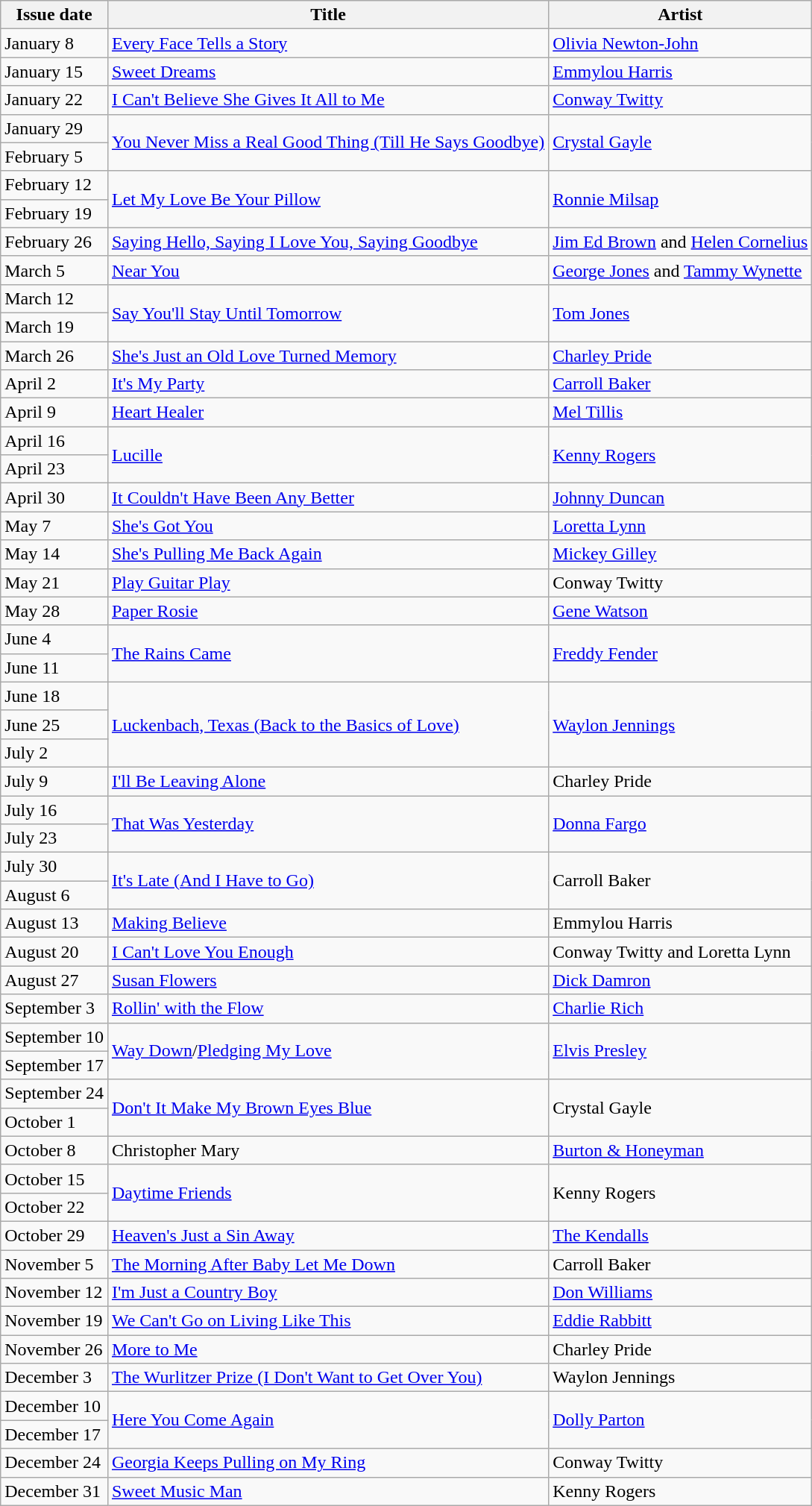<table class="wikitable">
<tr>
<th>Issue date</th>
<th>Title</th>
<th>Artist</th>
</tr>
<tr>
<td>January 8</td>
<td><a href='#'>Every Face Tells a Story</a></td>
<td><a href='#'>Olivia Newton-John</a></td>
</tr>
<tr>
<td>January 15</td>
<td><a href='#'>Sweet Dreams</a></td>
<td><a href='#'>Emmylou Harris</a></td>
</tr>
<tr>
<td>January 22</td>
<td><a href='#'>I Can't Believe She Gives It All to Me</a></td>
<td><a href='#'>Conway Twitty</a></td>
</tr>
<tr>
<td>January 29</td>
<td rowspan=2><a href='#'>You Never Miss a Real Good Thing (Till He Says Goodbye)</a></td>
<td rowspan=2><a href='#'>Crystal Gayle</a></td>
</tr>
<tr>
<td>February 5</td>
</tr>
<tr>
<td>February 12</td>
<td rowspan=2><a href='#'>Let My Love Be Your Pillow</a></td>
<td rowspan=2><a href='#'>Ronnie Milsap</a></td>
</tr>
<tr>
<td>February 19</td>
</tr>
<tr>
<td>February 26</td>
<td><a href='#'>Saying Hello, Saying I Love You, Saying Goodbye</a></td>
<td><a href='#'>Jim Ed Brown</a> and <a href='#'>Helen Cornelius</a></td>
</tr>
<tr>
<td>March 5</td>
<td><a href='#'>Near You</a></td>
<td><a href='#'>George Jones</a> and <a href='#'>Tammy Wynette</a></td>
</tr>
<tr>
<td>March 12</td>
<td rowspan=2><a href='#'>Say You'll Stay Until Tomorrow</a></td>
<td rowspan=2><a href='#'>Tom Jones</a></td>
</tr>
<tr>
<td>March 19</td>
</tr>
<tr>
<td>March 26</td>
<td><a href='#'>She's Just an Old Love Turned Memory</a></td>
<td><a href='#'>Charley Pride</a></td>
</tr>
<tr>
<td>April 2</td>
<td><a href='#'>It's My Party</a></td>
<td><a href='#'>Carroll Baker</a></td>
</tr>
<tr>
<td>April 9</td>
<td><a href='#'>Heart Healer</a></td>
<td><a href='#'>Mel Tillis</a></td>
</tr>
<tr>
<td>April 16</td>
<td rowspan=2><a href='#'>Lucille</a></td>
<td rowspan=2><a href='#'>Kenny Rogers</a></td>
</tr>
<tr>
<td>April 23</td>
</tr>
<tr>
<td>April 30</td>
<td><a href='#'>It Couldn't Have Been Any Better</a></td>
<td><a href='#'>Johnny Duncan</a></td>
</tr>
<tr>
<td>May 7</td>
<td><a href='#'>She's Got You</a></td>
<td><a href='#'>Loretta Lynn</a></td>
</tr>
<tr>
<td>May 14</td>
<td><a href='#'>She's Pulling Me Back Again</a></td>
<td><a href='#'>Mickey Gilley</a></td>
</tr>
<tr>
<td>May 21</td>
<td><a href='#'>Play Guitar Play</a></td>
<td>Conway Twitty</td>
</tr>
<tr>
<td>May 28</td>
<td><a href='#'>Paper Rosie</a></td>
<td><a href='#'>Gene Watson</a></td>
</tr>
<tr>
<td>June 4</td>
<td rowspan=2><a href='#'>The Rains Came</a></td>
<td rowspan=2><a href='#'>Freddy Fender</a></td>
</tr>
<tr>
<td>June 11</td>
</tr>
<tr>
<td>June 18</td>
<td rowspan=3><a href='#'>Luckenbach, Texas (Back to the Basics of Love)</a></td>
<td rowspan=3><a href='#'>Waylon Jennings</a></td>
</tr>
<tr>
<td>June 25</td>
</tr>
<tr>
<td>July 2</td>
</tr>
<tr>
<td>July 9</td>
<td><a href='#'>I'll Be Leaving Alone</a></td>
<td>Charley Pride</td>
</tr>
<tr>
<td>July 16</td>
<td rowspan=2><a href='#'>That Was Yesterday</a></td>
<td rowspan=2><a href='#'>Donna Fargo</a></td>
</tr>
<tr>
<td>July 23</td>
</tr>
<tr>
<td>July 30</td>
<td rowspan=2><a href='#'>It's Late (And I Have to Go)</a></td>
<td rowspan=2>Carroll Baker</td>
</tr>
<tr>
<td>August 6</td>
</tr>
<tr>
<td>August 13</td>
<td><a href='#'>Making Believe</a></td>
<td>Emmylou Harris</td>
</tr>
<tr>
<td>August 20</td>
<td><a href='#'>I Can't Love You Enough</a></td>
<td>Conway Twitty and Loretta Lynn</td>
</tr>
<tr>
<td>August 27</td>
<td><a href='#'>Susan Flowers</a></td>
<td><a href='#'>Dick Damron</a></td>
</tr>
<tr>
<td>September 3</td>
<td><a href='#'>Rollin' with the Flow</a></td>
<td><a href='#'>Charlie Rich</a></td>
</tr>
<tr>
<td>September 10</td>
<td rowspan=2><a href='#'>Way Down</a>/<a href='#'>Pledging My Love</a></td>
<td rowspan=2><a href='#'>Elvis Presley</a></td>
</tr>
<tr>
<td>September 17</td>
</tr>
<tr>
<td>September 24</td>
<td rowspan=2><a href='#'>Don't It Make My Brown Eyes Blue</a></td>
<td rowspan=2>Crystal Gayle</td>
</tr>
<tr>
<td>October 1</td>
</tr>
<tr>
<td>October 8</td>
<td>Christopher Mary</td>
<td><a href='#'>Burton & Honeyman</a></td>
</tr>
<tr>
<td>October 15</td>
<td rowspan=2><a href='#'>Daytime Friends</a></td>
<td rowspan=2>Kenny Rogers</td>
</tr>
<tr>
<td>October 22</td>
</tr>
<tr>
<td>October 29</td>
<td><a href='#'>Heaven's Just a Sin Away</a></td>
<td><a href='#'>The Kendalls</a></td>
</tr>
<tr>
<td>November 5</td>
<td><a href='#'>The Morning After Baby Let Me Down</a></td>
<td>Carroll Baker</td>
</tr>
<tr>
<td>November 12</td>
<td><a href='#'>I'm Just a Country Boy</a></td>
<td><a href='#'>Don Williams</a></td>
</tr>
<tr>
<td>November 19</td>
<td><a href='#'>We Can't Go on Living Like This</a></td>
<td><a href='#'>Eddie Rabbitt</a></td>
</tr>
<tr>
<td>November 26</td>
<td><a href='#'>More to Me</a></td>
<td>Charley Pride</td>
</tr>
<tr>
<td>December 3</td>
<td><a href='#'>The Wurlitzer Prize (I Don't Want to Get Over You)</a></td>
<td>Waylon Jennings</td>
</tr>
<tr>
<td>December 10</td>
<td rowspan=2><a href='#'>Here You Come Again</a></td>
<td rowspan=2><a href='#'>Dolly Parton</a></td>
</tr>
<tr>
<td>December 17</td>
</tr>
<tr>
<td>December 24</td>
<td><a href='#'>Georgia Keeps Pulling on My Ring</a></td>
<td>Conway Twitty</td>
</tr>
<tr>
<td>December 31</td>
<td><a href='#'>Sweet Music Man</a></td>
<td>Kenny Rogers</td>
</tr>
</table>
